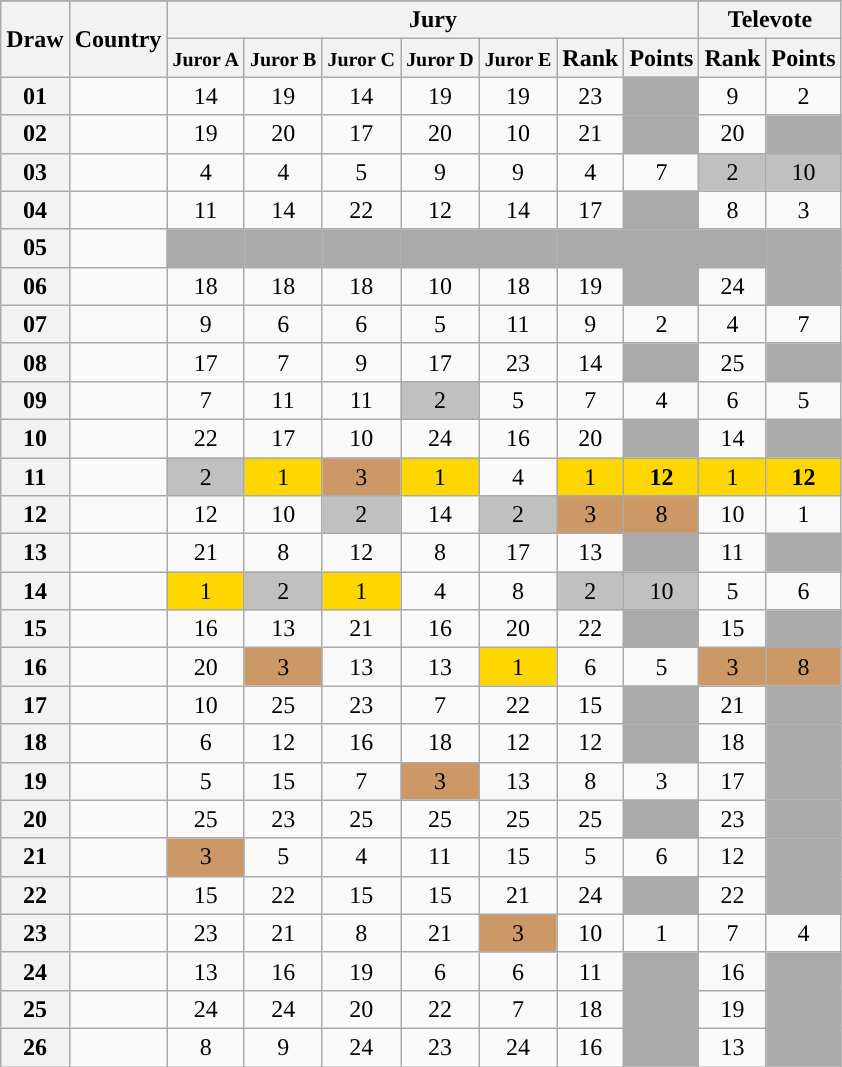<table class="sortable wikitable collapsible plainrowheaders" style="text-align:center;">
<tr>
</tr>
<tr>
<th scope="col" rowspan="2">Draw</th>
<th scope="col" rowspan="2">Country</th>
<th scope="col" colspan="7">Jury</th>
<th scope="col" colspan="2">Televote</th>
</tr>
<tr>
<th scope="col"><small>Juror A</small></th>
<th scope="col"><small>Juror B</small></th>
<th scope="col"><small>Juror C</small></th>
<th scope="col"><small>Juror D</small></th>
<th scope="col"><small>Juror E</small></th>
<th scope="col">Rank</th>
<th scope="col" class="unsortable">Points</th>
<th scope="col">Rank</th>
<th scope="col" class="unsortable">Points</th>
</tr>
<tr>
<th scope="row" style="text-align:center;">01</th>
<td style="text-align:left;"></td>
<td>14</td>
<td>19</td>
<td>14</td>
<td>19</td>
<td>19</td>
<td>23</td>
<td style="background:#AAAAAA;"></td>
<td>9</td>
<td>2</td>
</tr>
<tr>
<th scope="row" style="text-align:center;">02</th>
<td style="text-align:left;"></td>
<td>19</td>
<td>20</td>
<td>17</td>
<td>20</td>
<td>10</td>
<td>21</td>
<td style="background:#AAAAAA;"></td>
<td>20</td>
<td style="background:#AAAAAA;"></td>
</tr>
<tr>
<th scope="row" style="text-align:center;">03</th>
<td style="text-align:left;"></td>
<td>4</td>
<td>4</td>
<td>5</td>
<td>9</td>
<td>9</td>
<td>4</td>
<td>7</td>
<td style="background:silver;">2</td>
<td style="background:silver;">10</td>
</tr>
<tr>
<th scope="row" style="text-align:center;">04</th>
<td style="text-align:left;"></td>
<td>11</td>
<td>14</td>
<td>22</td>
<td>12</td>
<td>14</td>
<td>17</td>
<td style="background:#AAAAAA;"></td>
<td>8</td>
<td>3</td>
</tr>
<tr class=sortbottom>
<th scope="row" style="text-align:center;">05</th>
<td style="text-align:left;"></td>
<td style="background:#AAAAAA;"></td>
<td style="background:#AAAAAA;"></td>
<td style="background:#AAAAAA;"></td>
<td style="background:#AAAAAA;"></td>
<td style="background:#AAAAAA;"></td>
<td style="background:#AAAAAA;"></td>
<td style="background:#AAAAAA;"></td>
<td style="background:#AAAAAA;"></td>
<td style="background:#AAAAAA;"></td>
</tr>
<tr>
<th scope="row" style="text-align:center;">06</th>
<td style="text-align:left;"></td>
<td>18</td>
<td>18</td>
<td>18</td>
<td>10</td>
<td>18</td>
<td>19</td>
<td style="background:#AAAAAA;"></td>
<td>24</td>
<td style="background:#AAAAAA;"></td>
</tr>
<tr>
<th scope="row" style="text-align:center;">07</th>
<td style="text-align:left;"></td>
<td>9</td>
<td>6</td>
<td>6</td>
<td>5</td>
<td>11</td>
<td>9</td>
<td>2</td>
<td>4</td>
<td>7</td>
</tr>
<tr>
<th scope="row" style="text-align:center;">08</th>
<td style="text-align:left;"></td>
<td>17</td>
<td>7</td>
<td>9</td>
<td>17</td>
<td>23</td>
<td>14</td>
<td style="background:#AAAAAA;"></td>
<td>25</td>
<td style="background:#AAAAAA;"></td>
</tr>
<tr>
<th scope="row" style="text-align:center;">09</th>
<td style="text-align:left;"></td>
<td>7</td>
<td>11</td>
<td>11</td>
<td style="background:silver;">2</td>
<td>5</td>
<td>7</td>
<td>4</td>
<td>6</td>
<td>5</td>
</tr>
<tr>
<th scope="row" style="text-align:center;">10</th>
<td style="text-align:left;"></td>
<td>22</td>
<td>17</td>
<td>10</td>
<td>24</td>
<td>16</td>
<td>20</td>
<td style="background:#AAAAAA;"></td>
<td>14</td>
<td style="background:#AAAAAA;"></td>
</tr>
<tr>
<th scope="row" style="text-align:center;">11</th>
<td style="text-align:left;"></td>
<td style="background:silver;">2</td>
<td style="background:gold;">1</td>
<td style="background:#CC9966;">3</td>
<td style="background:gold;">1</td>
<td>4</td>
<td style="background:gold;">1</td>
<td style="background:gold;"><strong>12</strong></td>
<td style="background:gold;">1</td>
<td style="background:gold;"><strong>12</strong></td>
</tr>
<tr>
<th scope="row" style="text-align:center;">12</th>
<td style="text-align:left;"></td>
<td>12</td>
<td>10</td>
<td style="background:silver;">2</td>
<td>14</td>
<td style="background:silver;">2</td>
<td style="background:#CC9966;">3</td>
<td style="background:#CC9966;">8</td>
<td>10</td>
<td>1</td>
</tr>
<tr>
<th scope="row" style="text-align:center;">13</th>
<td style="text-align:left;"></td>
<td>21</td>
<td>8</td>
<td>12</td>
<td>8</td>
<td>17</td>
<td>13</td>
<td style="background:#AAAAAA;"></td>
<td>11</td>
<td style="background:#AAAAAA;"></td>
</tr>
<tr>
<th scope="row" style="text-align:center;">14</th>
<td style="text-align:left;"></td>
<td style="background:gold;">1</td>
<td style="background:silver;">2</td>
<td style="background:gold;">1</td>
<td>4</td>
<td>8</td>
<td style="background:silver;">2</td>
<td style="background:silver;">10</td>
<td>5</td>
<td>6</td>
</tr>
<tr>
<th scope="row" style="text-align:center;">15</th>
<td style="text-align:left;"></td>
<td>16</td>
<td>13</td>
<td>21</td>
<td>16</td>
<td>20</td>
<td>22</td>
<td style="background:#AAAAAA;"></td>
<td>15</td>
<td style="background:#AAAAAA;"></td>
</tr>
<tr>
<th scope="row" style="text-align:center;">16</th>
<td style="text-align:left;"></td>
<td>20</td>
<td style="background:#CC9966;">3</td>
<td>13</td>
<td>13</td>
<td style="background:gold;">1</td>
<td>6</td>
<td>5</td>
<td style="background:#CC9966;">3</td>
<td style="background:#CC9966;">8</td>
</tr>
<tr>
<th scope="row" style="text-align:center;">17</th>
<td style="text-align:left;"></td>
<td>10</td>
<td>25</td>
<td>23</td>
<td>7</td>
<td>22</td>
<td>15</td>
<td style="background:#AAAAAA;"></td>
<td>21</td>
<td style="background:#AAAAAA;"></td>
</tr>
<tr>
<th scope="row" style="text-align:center;">18</th>
<td style="text-align:left;"></td>
<td>6</td>
<td>12</td>
<td>16</td>
<td>18</td>
<td>12</td>
<td>12</td>
<td style="background:#AAAAAA;"></td>
<td>18</td>
<td style="background:#AAAAAA;"></td>
</tr>
<tr>
<th scope="row" style="text-align:center;">19</th>
<td style="text-align:left;"></td>
<td>5</td>
<td>15</td>
<td>7</td>
<td style="background:#CC9966;">3</td>
<td>13</td>
<td>8</td>
<td>3</td>
<td>17</td>
<td style="background:#AAAAAA;"></td>
</tr>
<tr>
<th scope="row" style="text-align:center;">20</th>
<td style="text-align:left;"></td>
<td>25</td>
<td>23</td>
<td>25</td>
<td>25</td>
<td>25</td>
<td>25</td>
<td style="background:#AAAAAA;"></td>
<td>23</td>
<td style="background:#AAAAAA;"></td>
</tr>
<tr>
<th scope="row" style="text-align:center;">21</th>
<td style="text-align:left;"></td>
<td style="background:#CC9966;">3</td>
<td>5</td>
<td>4</td>
<td>11</td>
<td>15</td>
<td>5</td>
<td>6</td>
<td>12</td>
<td style="background:#AAAAAA;"></td>
</tr>
<tr>
<th scope="row" style="text-align:center;">22</th>
<td style="text-align:left;"></td>
<td>15</td>
<td>22</td>
<td>15</td>
<td>15</td>
<td>21</td>
<td>24</td>
<td style="background:#AAAAAA;"></td>
<td>22</td>
<td style="background:#AAAAAA;"></td>
</tr>
<tr>
<th scope="row" style="text-align:center;">23</th>
<td style="text-align:left;"></td>
<td>23</td>
<td>21</td>
<td>8</td>
<td>21</td>
<td style="background:#CC9966;">3</td>
<td>10</td>
<td>1</td>
<td>7</td>
<td>4</td>
</tr>
<tr>
<th scope="row" style="text-align:center;">24</th>
<td style="text-align:left;"></td>
<td>13</td>
<td>16</td>
<td>19</td>
<td>6</td>
<td>6</td>
<td>11</td>
<td style="background:#AAAAAA;"></td>
<td>16</td>
<td style="background:#AAAAAA;"></td>
</tr>
<tr>
<th scope="row" style="text-align:center;">25</th>
<td style="text-align:left;"></td>
<td>24</td>
<td>24</td>
<td>20</td>
<td>22</td>
<td>7</td>
<td>18</td>
<td style="background:#AAAAAA;"></td>
<td>19</td>
<td style="background:#AAAAAA;"></td>
</tr>
<tr>
<th scope="row" style="text-align:center;">26</th>
<td style="text-align:left;"></td>
<td>8</td>
<td>9</td>
<td>24</td>
<td>23</td>
<td>24</td>
<td>16</td>
<td style="background:#AAAAAA;"></td>
<td>13</td>
<td style="background:#AAAAAA;"></td>
</tr>
</table>
